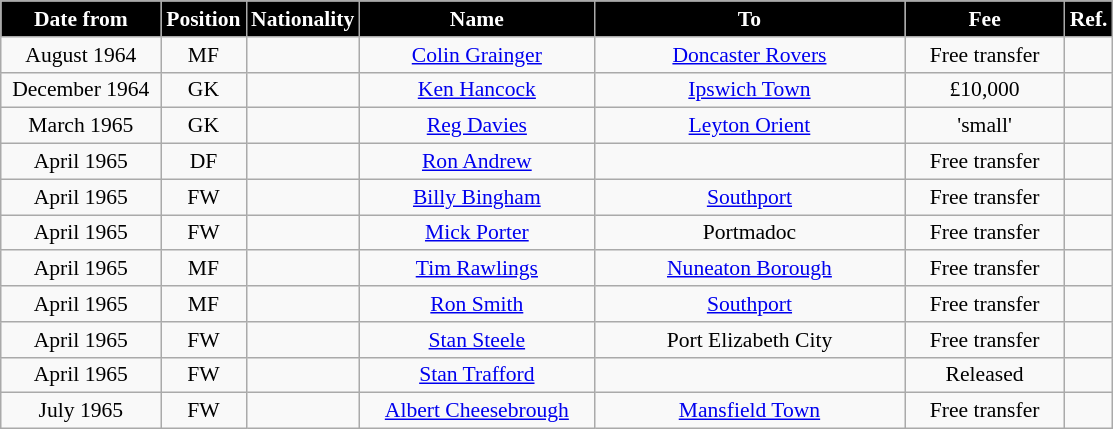<table class="wikitable" style="text-align:center; font-size:90%; ">
<tr>
<th style="background:#000000; color:white; width:100px;">Date from</th>
<th style="background:#000000; color:white; width:50px;">Position</th>
<th style="background:#000000; color:white; width:50px;">Nationality</th>
<th style="background:#000000; color:white; width:150px;">Name</th>
<th style="background:#000000; color:white; width:200px;">To</th>
<th style="background:#000000; color:white; width:100px;">Fee</th>
<th style="background:#000000; color:white; width:25px;">Ref.</th>
</tr>
<tr>
<td>August 1964</td>
<td>MF</td>
<td></td>
<td><a href='#'>Colin Grainger</a></td>
<td><a href='#'>Doncaster Rovers</a></td>
<td>Free transfer</td>
<td></td>
</tr>
<tr>
<td>December 1964</td>
<td>GK</td>
<td></td>
<td><a href='#'>Ken Hancock</a></td>
<td><a href='#'>Ipswich Town</a></td>
<td>£10,000</td>
<td></td>
</tr>
<tr>
<td>March 1965</td>
<td>GK</td>
<td></td>
<td><a href='#'>Reg Davies</a></td>
<td><a href='#'>Leyton Orient</a></td>
<td>'small'</td>
<td></td>
</tr>
<tr>
<td>April 1965</td>
<td>DF</td>
<td></td>
<td><a href='#'>Ron Andrew</a></td>
<td></td>
<td>Free transfer</td>
<td></td>
</tr>
<tr>
<td>April 1965</td>
<td>FW</td>
<td></td>
<td><a href='#'>Billy Bingham</a></td>
<td><a href='#'>Southport</a></td>
<td>Free transfer</td>
<td></td>
</tr>
<tr>
<td>April 1965</td>
<td>FW</td>
<td></td>
<td><a href='#'>Mick Porter</a></td>
<td>Portmadoc</td>
<td>Free transfer</td>
<td></td>
</tr>
<tr>
<td>April 1965</td>
<td>MF</td>
<td></td>
<td><a href='#'>Tim Rawlings</a></td>
<td><a href='#'>Nuneaton Borough</a></td>
<td>Free transfer</td>
<td></td>
</tr>
<tr>
<td>April 1965</td>
<td>MF</td>
<td></td>
<td><a href='#'>Ron Smith</a></td>
<td><a href='#'>Southport</a></td>
<td>Free transfer</td>
<td></td>
</tr>
<tr>
<td>April 1965</td>
<td>FW</td>
<td></td>
<td><a href='#'>Stan Steele</a></td>
<td> Port Elizabeth City</td>
<td>Free transfer</td>
<td></td>
</tr>
<tr>
<td>April 1965</td>
<td>FW</td>
<td></td>
<td><a href='#'>Stan Trafford</a></td>
<td></td>
<td>Released</td>
<td></td>
</tr>
<tr>
<td>July 1965</td>
<td>FW</td>
<td></td>
<td><a href='#'>Albert Cheesebrough</a></td>
<td><a href='#'>Mansfield Town</a></td>
<td>Free transfer</td>
<td></td>
</tr>
</table>
